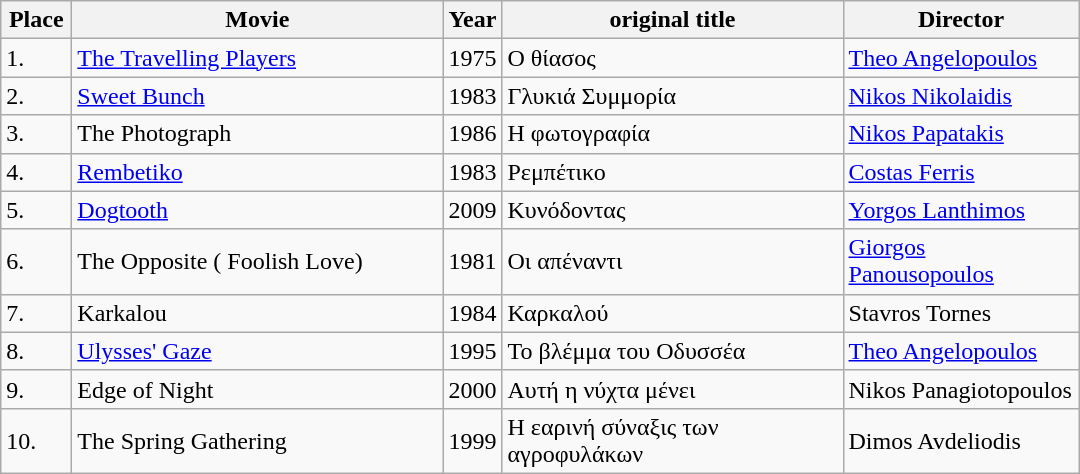<table class="wikitable sortable" style="margin-right: 0;">
<tr text-align:center;">
<th style="width:40px;">Place</th>
<th style="width:240px;">Movie</th>
<th>Year</th>
<th style="width:220px;">original title</th>
<th style="width:150px;">Director</th>
</tr>
<tr>
<td>1.</td>
<td><a href='#'>The Travelling Players</a></td>
<td>1975</td>
<td>Ο θίασος</td>
<td><a href='#'>Theo Angelopoulos</a></td>
</tr>
<tr>
<td>2.</td>
<td><a href='#'>Sweet Bunch</a></td>
<td>1983</td>
<td>Γλυκιά Συμμορία</td>
<td><a href='#'>Nikos Nikolaidis</a></td>
</tr>
<tr>
<td>3.</td>
<td>The Photograph</td>
<td>1986</td>
<td>Η φωτογραφία</td>
<td><a href='#'>Nikos Papatakis</a></td>
</tr>
<tr>
<td>4.</td>
<td><a href='#'>Rembetiko</a></td>
<td>1983</td>
<td>Ρεμπέτικο</td>
<td><a href='#'>Costas Ferris</a></td>
</tr>
<tr>
<td>5.</td>
<td><a href='#'>Dogtooth</a></td>
<td>2009</td>
<td>Κυνόδοντας</td>
<td><a href='#'>Yorgos Lanthimos</a></td>
</tr>
<tr>
<td>6.</td>
<td>The Opposite ( Foolish Love)</td>
<td>1981</td>
<td>Οι απέναντι</td>
<td><a href='#'>Giorgos Panousopoulos</a></td>
</tr>
<tr>
<td>7.</td>
<td>Karkalou</td>
<td>1984</td>
<td>Καρκαλού</td>
<td>Stavros Tornes</td>
</tr>
<tr>
<td>8.</td>
<td><a href='#'>Ulysses' Gaze</a></td>
<td>1995</td>
<td>Το βλέμμα του Οδυσσέα</td>
<td><a href='#'>Theo Angelopoulos</a></td>
</tr>
<tr>
<td>9.</td>
<td>Edge of Night</td>
<td>2000</td>
<td>Αυτή η νύχτα μένει</td>
<td>Nikos Panagiotopoulos</td>
</tr>
<tr>
<td>10.</td>
<td>The Spring Gathering</td>
<td>1999</td>
<td>Η εαρινή σύναξις των αγροφυλάκων</td>
<td>Dimos Avdeliodis</td>
</tr>
</table>
